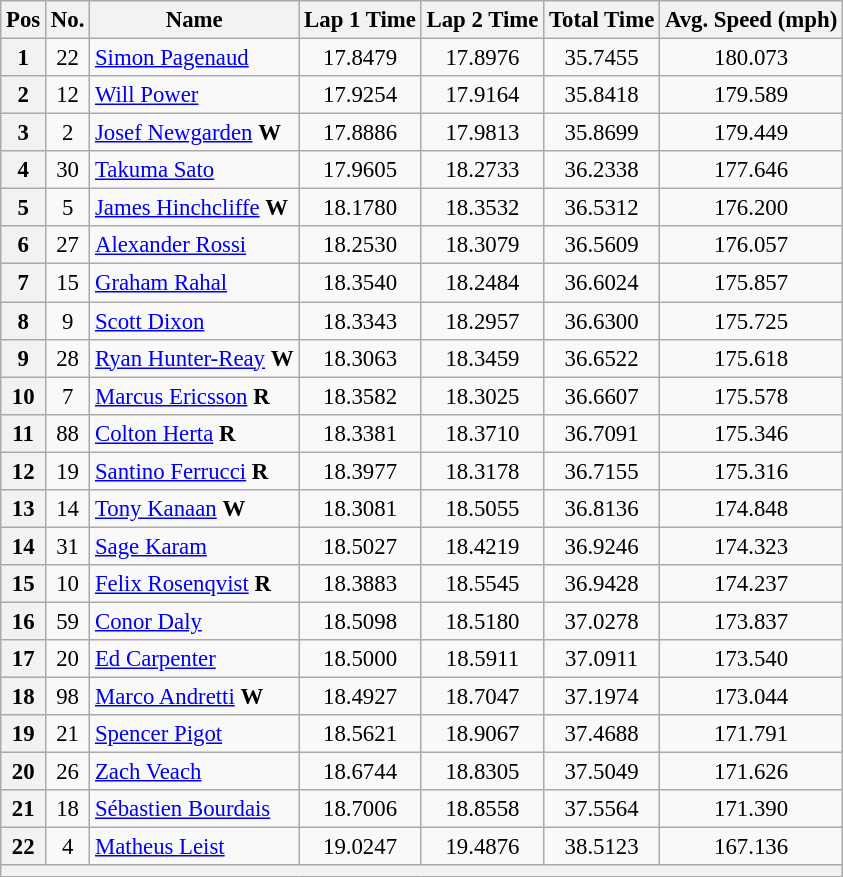<table class="wikitable sortable" style="text-align:center; font-size: 95%;">
<tr>
<th>Pos</th>
<th>No.</th>
<th>Name</th>
<th>Lap 1 Time</th>
<th>Lap 2 Time</th>
<th>Total Time</th>
<th>Avg. Speed (mph)</th>
</tr>
<tr>
<th scope="row">1</th>
<td>22</td>
<td align="left"> <a href='#'>Simon Pagenaud</a></td>
<td>17.8479</td>
<td>17.8976</td>
<td>35.7455</td>
<td>180.073</td>
</tr>
<tr>
<th scope="row">2</th>
<td>12</td>
<td align="left"> <a href='#'>Will Power</a></td>
<td>17.9254</td>
<td>17.9164</td>
<td>35.8418</td>
<td>179.589</td>
</tr>
<tr>
<th scope="row">3</th>
<td>2</td>
<td align="left"> <a href='#'>Josef Newgarden</a> <strong><span>W</span></strong></td>
<td>17.8886</td>
<td>17.9813</td>
<td>35.8699</td>
<td>179.449</td>
</tr>
<tr>
<th scope="row">4</th>
<td>30</td>
<td align="left"> <a href='#'>Takuma Sato</a></td>
<td>17.9605</td>
<td>18.2733</td>
<td>36.2338</td>
<td>177.646</td>
</tr>
<tr>
<th scope="row">5</th>
<td>5</td>
<td align="left"> <a href='#'>James Hinchcliffe</a> <strong><span>W</span></strong></td>
<td>18.1780</td>
<td>18.3532</td>
<td>36.5312</td>
<td>176.200</td>
</tr>
<tr>
<th scope="row">6</th>
<td>27</td>
<td align="left"> <a href='#'>Alexander Rossi</a></td>
<td>18.2530</td>
<td>18.3079</td>
<td>36.5609</td>
<td>176.057</td>
</tr>
<tr>
<th scope="row">7</th>
<td>15</td>
<td align="left"> <a href='#'>Graham Rahal</a></td>
<td>18.3540</td>
<td>18.2484</td>
<td>36.6024</td>
<td>175.857</td>
</tr>
<tr>
<th scope="row">8</th>
<td>9</td>
<td align="left"> <a href='#'>Scott Dixon</a></td>
<td>18.3343</td>
<td>18.2957</td>
<td>36.6300</td>
<td>175.725</td>
</tr>
<tr>
<th scope="row">9</th>
<td>28</td>
<td align="left"> <a href='#'>Ryan Hunter-Reay</a> <strong><span>W</span></strong></td>
<td>18.3063</td>
<td>18.3459</td>
<td>36.6522</td>
<td>175.618</td>
</tr>
<tr>
<th scope="row">10</th>
<td>7</td>
<td align="left"> <a href='#'>Marcus Ericsson</a> <strong><span>R</span></strong></td>
<td>18.3582</td>
<td>18.3025</td>
<td>36.6607</td>
<td>175.578</td>
</tr>
<tr>
<th scope="row">11</th>
<td>88</td>
<td align="left"> <a href='#'>Colton Herta</a> <strong><span>R</span></strong></td>
<td>18.3381</td>
<td>18.3710</td>
<td>36.7091</td>
<td>175.346</td>
</tr>
<tr>
<th scope="row">12</th>
<td>19</td>
<td align="left"> <a href='#'>Santino Ferrucci</a> <strong><span>R</span></strong></td>
<td>18.3977</td>
<td>18.3178</td>
<td>36.7155</td>
<td>175.316</td>
</tr>
<tr>
<th scope="row">13</th>
<td>14</td>
<td align="left"> <a href='#'>Tony Kanaan</a> <strong><span>W</span></strong></td>
<td>18.3081</td>
<td>18.5055</td>
<td>36.8136</td>
<td>174.848</td>
</tr>
<tr>
<th scope="row">14</th>
<td>31</td>
<td align="left"> <a href='#'>Sage Karam</a></td>
<td>18.5027</td>
<td>18.4219</td>
<td>36.9246</td>
<td>174.323</td>
</tr>
<tr>
<th scope="row">15</th>
<td>10</td>
<td align="left"> <a href='#'>Felix Rosenqvist</a> <strong><span>R</span></strong></td>
<td>18.3883</td>
<td>18.5545</td>
<td>36.9428</td>
<td>174.237</td>
</tr>
<tr>
<th scope="row">16</th>
<td>59</td>
<td align="left"> <a href='#'>Conor Daly</a></td>
<td>18.5098</td>
<td>18.5180</td>
<td>37.0278</td>
<td>173.837</td>
</tr>
<tr>
<th scope="row">17</th>
<td>20</td>
<td align="left"> <a href='#'>Ed Carpenter</a></td>
<td>18.5000</td>
<td>18.5911</td>
<td>37.0911</td>
<td>173.540</td>
</tr>
<tr>
<th scope="row">18</th>
<td>98</td>
<td align="left"> <a href='#'>Marco Andretti</a> <strong><span>W</span></strong></td>
<td>18.4927</td>
<td>18.7047</td>
<td>37.1974</td>
<td>173.044</td>
</tr>
<tr>
<th scope="row">19</th>
<td>21</td>
<td align="left"> <a href='#'>Spencer Pigot</a></td>
<td>18.5621</td>
<td>18.9067</td>
<td>37.4688</td>
<td>171.791</td>
</tr>
<tr>
<th scope="row">20</th>
<td>26</td>
<td align="left"> <a href='#'>Zach Veach</a></td>
<td>18.6744</td>
<td>18.8305</td>
<td>37.5049</td>
<td>171.626</td>
</tr>
<tr>
<th scope="row">21</th>
<td>18</td>
<td align="left"> <a href='#'>Sébastien Bourdais</a></td>
<td>18.7006</td>
<td>18.8558</td>
<td>37.5564</td>
<td>171.390</td>
</tr>
<tr>
<th scope="row">22</th>
<td>4</td>
<td align="left"> <a href='#'>Matheus Leist</a></td>
<td>19.0247</td>
<td>19.4876</td>
<td>38.5123</td>
<td>167.136</td>
</tr>
<tr>
<th colspan=11></th>
</tr>
</table>
